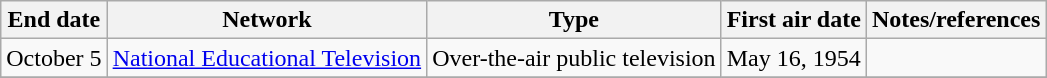<table class="wikitable sortable">
<tr>
<th>End date</th>
<th>Network</th>
<th>Type</th>
<th>First air date</th>
<th>Notes/references</th>
</tr>
<tr>
<td>October 5</td>
<td><a href='#'>National Educational Television</a></td>
<td>Over-the-air public television</td>
<td>May 16, 1954</td>
<td></td>
</tr>
<tr>
</tr>
</table>
